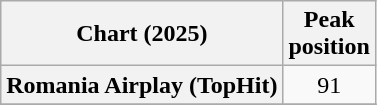<table class="wikitable plainrowheaders" style="text-align:center">
<tr>
<th scope="col">Chart (2025)</th>
<th scope="col">Peak<br>position</th>
</tr>
<tr>
<th scope="row">Romania Airplay (TopHit)</th>
<td>91</td>
</tr>
<tr>
</tr>
</table>
